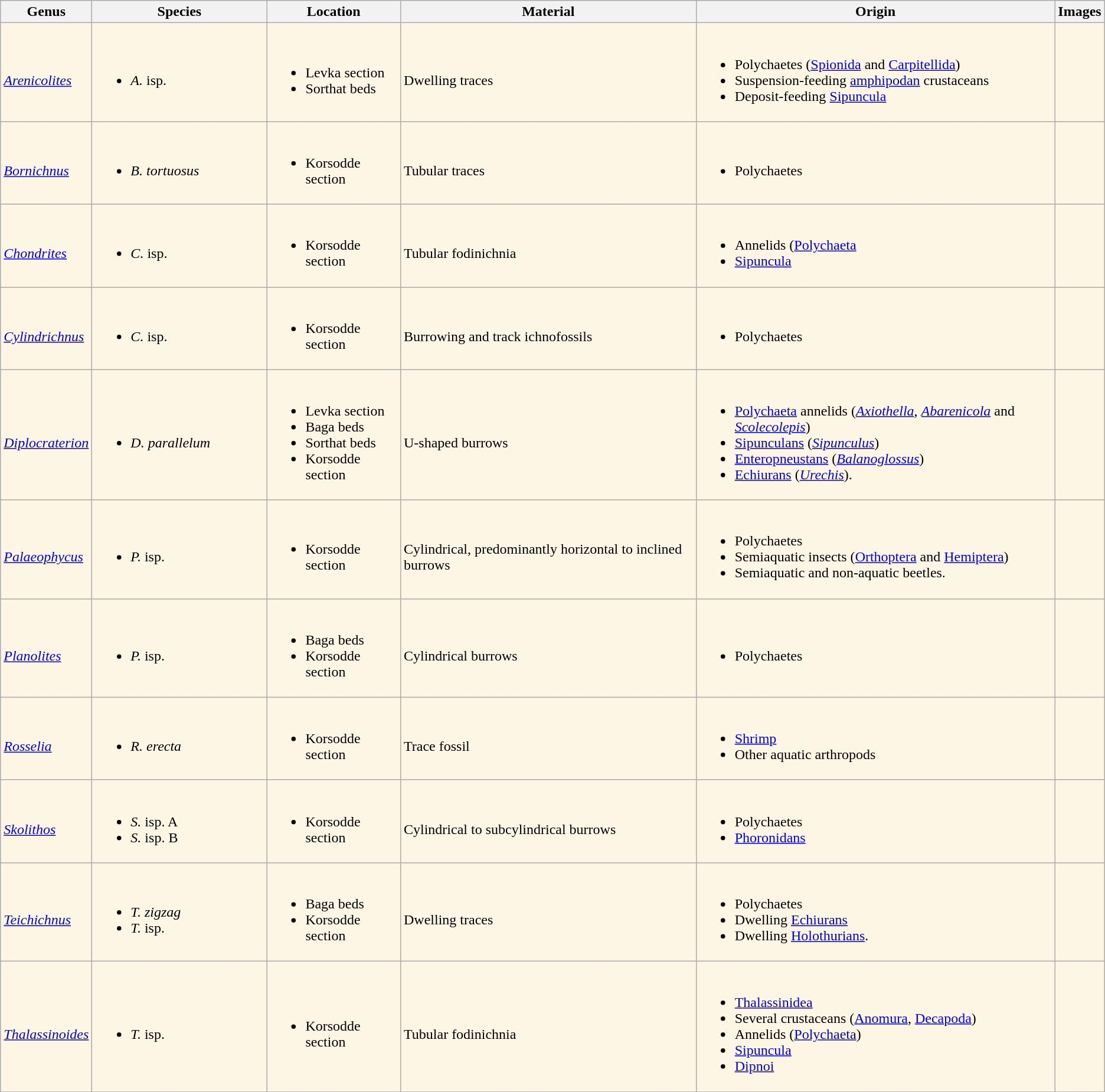<table class = "wikitable">
<tr>
<th>Genus</th>
<th width="190px">Species</th>
<th>Location</th>
<th>Material</th>
<th>Origin</th>
<th>Images</th>
</tr>
<tr>
<td style="background:#FEF6E4;"><br><em><a href='#'>Arenicolites</a></em></td>
<td style="background:#FEF6E4;"><br><ul><li><em>A.</em> isp.</li></ul></td>
<td style="background:#FEF6E4;"><br><ul><li>Levka section</li><li>Sorthat beds</li></ul></td>
<td style="background:#FEF6E4;"><br>Dwelling traces</td>
<td style="background:#FEF6E4;"><br><ul><li>Polychaetes (<a href='#'>Spionida</a> and <a href='#'>Carpitellida</a>)</li><li>Suspension-feeding <a href='#'>amphipodan</a> crustaceans</li><li>Deposit-feeding <a href='#'>Sipuncula</a></li></ul></td>
<td style="background:#FEF6E4;"><br></td>
</tr>
<tr>
<td style="background:#FEF6E4;"><br><em><a href='#'>Bornichnus</a></em></td>
<td style="background:#FEF6E4;"><br><ul><li><em>B. tortuosus</em></li></ul></td>
<td style="background:#FEF6E4;"><br><ul><li>Korsodde section</li></ul></td>
<td style="background:#FEF6E4;"><br>Tubular traces</td>
<td style="background:#FEF6E4;"><br><ul><li>Polychaetes</li></ul></td>
<td style="background:#FEF6E4;"></td>
</tr>
<tr>
<td style="background:#FEF6E4;"><br><em><a href='#'>Chondrites</a></em></td>
<td style="background:#FEF6E4;"><br><ul><li><em>C.</em> isp.</li></ul></td>
<td style="background:#FEF6E4;"><br><ul><li>Korsodde section</li></ul></td>
<td style="background:#FEF6E4;"><br>Tubular fodinichnia</td>
<td style="background:#FEF6E4;"><br><ul><li>Annelids (<a href='#'>Polychaeta</a></li><li><a href='#'>Sipuncula</a></li></ul></td>
<td style="background:#FEF6E4;"><br></td>
</tr>
<tr>
<td style="background:#FEF6E4;"><br><em><a href='#'>Cylindrichnus</a></em></td>
<td style="background:#FEF6E4;"><br><ul><li><em>C.</em> isp.</li></ul></td>
<td style="background:#FEF6E4;"><br><ul><li>Korsodde section</li></ul></td>
<td style="background:#FEF6E4;"><br>Burrowing and track ichnofossils</td>
<td style="background:#FEF6E4;"><br><ul><li>Polychaetes</li></ul></td>
<td style="background:#FEF6E4;"></td>
</tr>
<tr>
<td style="background:#FEF6E4;"><br><em><a href='#'>Diplocraterion</a></em></td>
<td style="background:#FEF6E4;"><br><ul><li><em>D. parallelum</em></li></ul></td>
<td style="background:#FEF6E4;"><br><ul><li>Levka section</li><li>Baga beds</li><li>Sorthat beds</li><li>Korsodde section</li></ul></td>
<td style="background:#FEF6E4;"><br>U-shaped burrows</td>
<td style="background:#FEF6E4;"><br><ul><li><a href='#'>Polychaeta</a> annelids (<em><a href='#'>Axiothella</a></em>, <em><a href='#'>Abarenicola</a></em> and <em><a href='#'>Scolecolepis</a></em>)</li><li><a href='#'>Sipunculans</a> (<em><a href='#'>Sipunculus</a></em>)</li><li><a href='#'>Enteropneustans</a> (<em><a href='#'>Balanoglossus</a></em>)</li><li><a href='#'>Echiurans</a> (<em><a href='#'>Urechis</a></em>).</li></ul></td>
<td style="background:#FEF6E4;"><br></td>
</tr>
<tr>
<td style="background:#FEF6E4;"><br><em><a href='#'>Palaeophycus</a></em></td>
<td style="background:#FEF6E4;"><br><ul><li><em>P.</em> isp.</li></ul></td>
<td style="background:#FEF6E4;"><br><ul><li>Korsodde section</li></ul></td>
<td style="background:#FEF6E4;"><br>Cylindrical, predominantly horizontal to inclined burrows</td>
<td style="background:#FEF6E4;"><br><ul><li>Polychaetes</li><li>Semiaquatic insects (<a href='#'>Orthoptera</a> and <a href='#'>Hemiptera</a>)</li><li>Semiaquatic and non-aquatic beetles.</li></ul></td>
<td style="background:#FEF6E4;"><br></td>
</tr>
<tr>
<td style="background:#FEF6E4;"><br><em><a href='#'>Planolites</a></em></td>
<td style="background:#FEF6E4;"><br><ul><li><em>P.</em> isp.</li></ul></td>
<td style="background:#FEF6E4;"><br><ul><li>Baga beds</li><li>Korsodde section</li></ul></td>
<td style="background:#FEF6E4;"><br>Cylindrical burrows</td>
<td style="background:#FEF6E4;"><br><ul><li>Polychaetes</li></ul></td>
<td style="background:#FEF6E4;"><br></td>
</tr>
<tr>
<td style="background:#FEF6E4;"><br><em><a href='#'>Rosselia</a></em></td>
<td style="background:#FEF6E4;"><br><ul><li><em>R. erecta</em></li></ul></td>
<td style="background:#FEF6E4;"><br><ul><li>Korsodde section</li></ul></td>
<td style="background:#FEF6E4;"><br>Trace fossil</td>
<td style="background:#FEF6E4;"><br><ul><li><a href='#'>Shrimp</a></li><li>Other aquatic arthropods</li></ul></td>
<td style="background:#FEF6E4;"></td>
</tr>
<tr>
<td style="background:#FEF6E4;"><br><em><a href='#'>Skolithos</a></em></td>
<td style="background:#FEF6E4;"><br><ul><li><em>S.</em> isp. A</li><li><em>S.</em> isp. B</li></ul></td>
<td style="background:#FEF6E4;"><br><ul><li>Korsodde section</li></ul></td>
<td style="background:#FEF6E4;"><br>Cylindrical to subcylindrical burrows</td>
<td style="background:#FEF6E4;"><br><ul><li>Polychaetes</li><li><a href='#'>Phoronidans</a></li></ul></td>
<td style="background:#FEF6E4;"><br></td>
</tr>
<tr>
<td style="background:#FEF6E4;"><br><em><a href='#'>Teichichnus</a></em></td>
<td style="background:#FEF6E4;"><br><ul><li><em>T. zigzag</em></li><li><em>T.</em> isp.</li></ul></td>
<td style="background:#FEF6E4;"><br><ul><li>Baga beds</li><li>Korsodde section</li></ul></td>
<td style="background:#FEF6E4;"><br>Dwelling traces</td>
<td style="background:#FEF6E4;"><br><ul><li>Polychaetes</li><li>Dwelling <a href='#'>Echiurans</a></li><li>Dwelling <a href='#'>Holothurians</a>.</li></ul></td>
<td style="background:#FEF6E4;"><br></td>
</tr>
<tr>
<td style="background:#FEF6E4;"><br><em><a href='#'>Thalassinoides</a></em></td>
<td style="background:#FEF6E4;"><br><ul><li><em>T.</em> isp.</li></ul></td>
<td style="background:#FEF6E4;"><br><ul><li>Korsodde section</li></ul></td>
<td style="background:#FEF6E4;"><br>Tubular fodinichnia</td>
<td style="background:#FEF6E4;"><br><ul><li><a href='#'>Thalassinidea</a></li><li>Several crustaceans (<a href='#'>Anomura</a>, <a href='#'>Decapoda</a>)</li><li>Annelids (<a href='#'>Polychaeta</a>)</li><li><a href='#'>Sipuncula</a></li><li><a href='#'>Dipnoi</a></li></ul></td>
<td style="background:#FEF6E4;"><br></td>
</tr>
<tr>
</tr>
</table>
